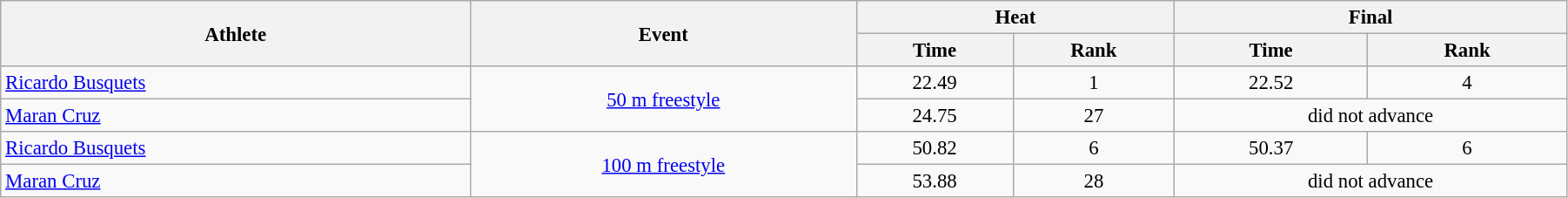<table class=wikitable style="font-size:95%" width="95%">
<tr>
<th rowspan="2">Athlete</th>
<th rowspan="2">Event</th>
<th colspan="2">Heat</th>
<th colspan="2">Final</th>
</tr>
<tr>
<th>Time</th>
<th>Rank</th>
<th>Time</th>
<th>Rank</th>
</tr>
<tr>
<td width=30%><a href='#'>Ricardo Busquets</a></td>
<td rowspan=2 align=center><a href='#'>50 m freestyle</a></td>
<td align=center>22.49</td>
<td align=center>1</td>
<td align=center>22.52</td>
<td align=center>4</td>
</tr>
<tr>
<td width=30%><a href='#'>Maran Cruz</a></td>
<td align=center>24.75</td>
<td align=center>27</td>
<td colspan=2 align=center>did not advance</td>
</tr>
<tr>
<td width=30%><a href='#'>Ricardo Busquets</a></td>
<td rowspan=2 align=center><a href='#'>100 m freestyle</a></td>
<td align=center>50.82</td>
<td align=center>6</td>
<td align=center>50.37</td>
<td align=center>6</td>
</tr>
<tr>
<td width=30%><a href='#'>Maran Cruz</a></td>
<td align=center>53.88</td>
<td align=center>28</td>
<td colspan=2 align=center>did not advance</td>
</tr>
</table>
